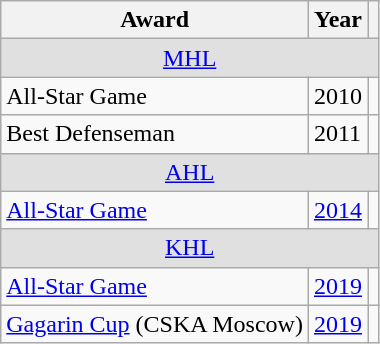<table class="wikitable">
<tr>
<th>Award</th>
<th>Year</th>
<th></th>
</tr>
<tr ALIGN="center" bgcolor="#e0e0e0">
<td colspan="3"><a href='#'>MHL</a></td>
</tr>
<tr>
<td>All-Star Game</td>
<td>2010</td>
<td></td>
</tr>
<tr>
<td>Best Defenseman</td>
<td>2011</td>
<td></td>
</tr>
<tr ALIGN="center" bgcolor="#e0e0e0">
<td colspan="3"><a href='#'>AHL</a></td>
</tr>
<tr>
<td><a href='#'>All-Star Game</a></td>
<td><a href='#'>2014</a></td>
<td></td>
</tr>
<tr ALIGN="center" bgcolor="#e0e0e0">
<td colspan="3"><a href='#'>KHL</a></td>
</tr>
<tr>
<td><a href='#'>All-Star Game</a></td>
<td><a href='#'>2019</a></td>
<td></td>
</tr>
<tr>
<td><a href='#'>Gagarin Cup</a> (CSKA Moscow)</td>
<td><a href='#'>2019</a></td>
<td></td>
</tr>
</table>
